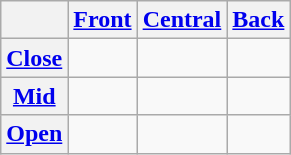<table class="wikitable" style="text-align:center">
<tr>
<th></th>
<th><a href='#'>Front</a></th>
<th><a href='#'>Central</a></th>
<th><a href='#'>Back</a></th>
</tr>
<tr>
<th><a href='#'>Close</a></th>
<td> </td>
<td></td>
<td> </td>
</tr>
<tr>
<th><a href='#'>Mid</a></th>
<td> </td>
<td></td>
<td> </td>
</tr>
<tr>
<th><a href='#'>Open</a></th>
<td></td>
<td> </td>
<td></td>
</tr>
</table>
